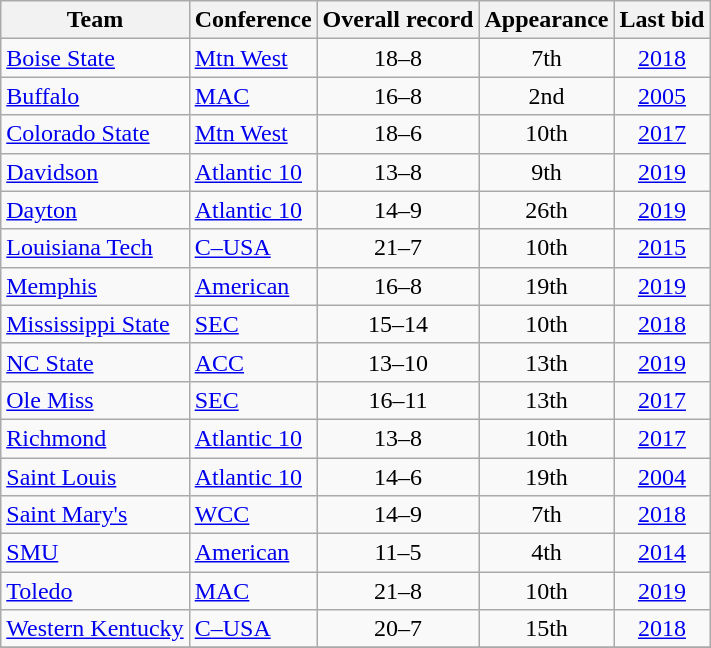<table class="wikitable sortable" style="text-align: center;">
<tr>
<th>Team</th>
<th>Conference</th>
<th data-sort-type="number">Overall record</th>
<th data-sort-type="number">Appearance</th>
<th>Last bid</th>
</tr>
<tr>
<td align=left><a href='#'>Boise State</a></td>
<td align=left><a href='#'>Mtn West</a></td>
<td>18–8</td>
<td>7th</td>
<td><a href='#'>2018</a></td>
</tr>
<tr>
<td align=left><a href='#'>Buffalo</a></td>
<td align=left><a href='#'>MAC</a></td>
<td>16–8</td>
<td>2nd</td>
<td><a href='#'>2005</a></td>
</tr>
<tr>
<td align=left><a href='#'>Colorado State</a></td>
<td align=left><a href='#'>Mtn West</a></td>
<td>18–6</td>
<td>10th</td>
<td><a href='#'>2017</a></td>
</tr>
<tr>
<td align=left><a href='#'>Davidson</a></td>
<td align=left><a href='#'>Atlantic 10</a></td>
<td>13–8</td>
<td>9th</td>
<td><a href='#'>2019</a></td>
</tr>
<tr>
<td align=left><a href='#'>Dayton</a></td>
<td align=left><a href='#'>Atlantic 10</a></td>
<td>14–9</td>
<td>26th</td>
<td><a href='#'>2019</a></td>
</tr>
<tr>
<td align=left><a href='#'>Louisiana Tech</a></td>
<td align=left><a href='#'>C–USA</a></td>
<td>21–7</td>
<td>10th</td>
<td><a href='#'>2015</a></td>
</tr>
<tr>
<td align=left><a href='#'>Memphis</a></td>
<td align=left><a href='#'>American</a></td>
<td>16–8</td>
<td>19th</td>
<td><a href='#'>2019</a></td>
</tr>
<tr>
<td align=left><a href='#'>Mississippi State</a></td>
<td align=left><a href='#'>SEC</a></td>
<td>15–14</td>
<td>10th</td>
<td><a href='#'>2018</a></td>
</tr>
<tr>
<td align=left><a href='#'>NC State</a></td>
<td align=left><a href='#'>ACC</a></td>
<td>13–10</td>
<td>13th</td>
<td><a href='#'>2019</a></td>
</tr>
<tr>
<td align=left><a href='#'>Ole Miss</a></td>
<td align=left><a href='#'>SEC</a></td>
<td>16–11</td>
<td>13th</td>
<td><a href='#'>2017</a></td>
</tr>
<tr>
<td align=left><a href='#'>Richmond</a></td>
<td align=left><a href='#'>Atlantic 10</a></td>
<td>13–8</td>
<td>10th</td>
<td><a href='#'>2017</a></td>
</tr>
<tr>
<td align=left><a href='#'>Saint Louis</a></td>
<td align=left><a href='#'>Atlantic 10</a></td>
<td>14–6</td>
<td>19th</td>
<td><a href='#'>2004</a></td>
</tr>
<tr>
<td align=left><a href='#'>Saint Mary's</a></td>
<td align=left><a href='#'>WCC</a></td>
<td>14–9</td>
<td>7th</td>
<td><a href='#'>2018</a></td>
</tr>
<tr>
<td align=left><a href='#'>SMU</a></td>
<td align=left><a href='#'>American</a></td>
<td>11–5</td>
<td>4th</td>
<td><a href='#'>2014</a></td>
</tr>
<tr>
<td align=left><a href='#'>Toledo</a></td>
<td align=left><a href='#'>MAC</a></td>
<td>21–8</td>
<td>10th</td>
<td><a href='#'>2019</a></td>
</tr>
<tr>
<td align=left><a href='#'>Western Kentucky</a></td>
<td align=left><a href='#'>C–USA</a></td>
<td>20–7</td>
<td>15th</td>
<td><a href='#'>2018</a></td>
</tr>
<tr>
</tr>
</table>
